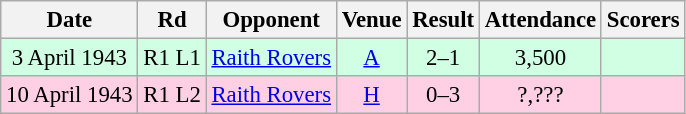<table class="wikitable sortable" style="font-size:95%; text-align:center">
<tr>
<th>Date</th>
<th>Rd</th>
<th>Opponent</th>
<th>Venue</th>
<th>Result</th>
<th>Attendance</th>
<th>Scorers</th>
</tr>
<tr bgcolor = "#d0ffe3">
<td>3 April 1943</td>
<td>R1 L1</td>
<td><a href='#'>Raith Rovers</a></td>
<td><a href='#'>A</a></td>
<td>2–1</td>
<td>3,500</td>
<td></td>
</tr>
<tr bgcolor = "#ffd0e3">
<td>10 April 1943</td>
<td>R1 L2</td>
<td><a href='#'>Raith Rovers</a></td>
<td><a href='#'>H</a></td>
<td>0–3</td>
<td>?,???</td>
<td></td>
</tr>
</table>
